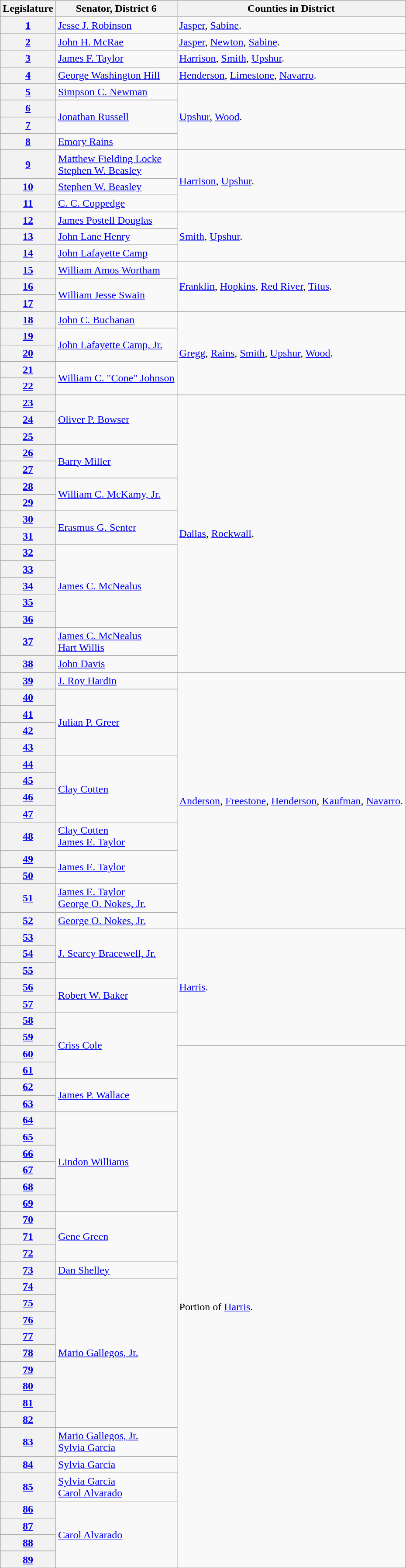<table class="wikitable">
<tr>
<th>Legislature</th>
<th>Senator, District 6</th>
<th>Counties in District</th>
</tr>
<tr>
<th><a href='#'>1</a></th>
<td><a href='#'>Jesse J. Robinson</a></td>
<td><a href='#'>Jasper</a>, <a href='#'>Sabine</a>.</td>
</tr>
<tr>
<th><a href='#'>2</a></th>
<td><a href='#'>John H. McRae</a></td>
<td><a href='#'>Jasper</a>, <a href='#'>Newton</a>, <a href='#'>Sabine</a>.</td>
</tr>
<tr>
<th><a href='#'>3</a></th>
<td><a href='#'>James F. Taylor</a></td>
<td><a href='#'>Harrison</a>, <a href='#'>Smith</a>, <a href='#'>Upshur</a>.</td>
</tr>
<tr>
<th><a href='#'>4</a></th>
<td><a href='#'>George Washington Hill</a></td>
<td><a href='#'>Henderson</a>, <a href='#'>Limestone</a>, <a href='#'>Navarro</a>.</td>
</tr>
<tr>
<th><a href='#'>5</a></th>
<td><a href='#'>Simpson C. Newman</a></td>
<td rowspan=4><a href='#'>Upshur</a>, <a href='#'>Wood</a>.</td>
</tr>
<tr>
<th><a href='#'>6</a></th>
<td rowspan=2><a href='#'>Jonathan Russell</a></td>
</tr>
<tr>
<th><a href='#'>7</a></th>
</tr>
<tr>
<th><a href='#'>8</a></th>
<td><a href='#'>Emory Rains</a></td>
</tr>
<tr>
<th><a href='#'>9</a></th>
<td><a href='#'>Matthew Fielding Locke</a><br><a href='#'>Stephen W. Beasley</a></td>
<td rowspan=3><a href='#'>Harrison</a>, <a href='#'>Upshur</a>.</td>
</tr>
<tr>
<th><a href='#'>10</a></th>
<td><a href='#'>Stephen W. Beasley</a></td>
</tr>
<tr>
<th><a href='#'>11</a></th>
<td><a href='#'>C. C. Coppedge</a></td>
</tr>
<tr>
<th><a href='#'>12</a></th>
<td><a href='#'>James Postell Douglas</a></td>
<td rowspan=3><a href='#'>Smith</a>, <a href='#'>Upshur</a>.</td>
</tr>
<tr>
<th><a href='#'>13</a></th>
<td><a href='#'>John Lane Henry</a></td>
</tr>
<tr>
<th><a href='#'>14</a></th>
<td><a href='#'>John Lafayette Camp</a></td>
</tr>
<tr>
<th><a href='#'>15</a></th>
<td><a href='#'>William Amos Wortham</a></td>
<td rowspan=3><a href='#'>Franklin</a>, <a href='#'>Hopkins</a>, <a href='#'>Red River</a>, <a href='#'>Titus</a>.</td>
</tr>
<tr>
<th><a href='#'>16</a></th>
<td rowspan=2><a href='#'>William Jesse Swain</a></td>
</tr>
<tr>
<th><a href='#'>17</a></th>
</tr>
<tr>
<th><a href='#'>18</a></th>
<td><a href='#'>John C. Buchanan</a></td>
<td rowspan=5><a href='#'>Gregg</a>, <a href='#'>Rains</a>, <a href='#'>Smith</a>, <a href='#'>Upshur</a>, <a href='#'>Wood</a>.</td>
</tr>
<tr>
<th><a href='#'>19</a></th>
<td rowspan=2><a href='#'>John Lafayette Camp, Jr.</a></td>
</tr>
<tr>
<th><a href='#'>20</a></th>
</tr>
<tr>
<th><a href='#'>21</a></th>
<td rowspan=2><a href='#'>William C. "Cone" Johnson</a></td>
</tr>
<tr>
<th><a href='#'>22</a></th>
</tr>
<tr>
<th><a href='#'>23</a></th>
<td rowspan=3><a href='#'>Oliver P. Bowser</a></td>
<td rowspan=16><a href='#'>Dallas</a>, <a href='#'>Rockwall</a>.</td>
</tr>
<tr>
<th><a href='#'>24</a></th>
</tr>
<tr>
<th><a href='#'>25</a></th>
</tr>
<tr>
<th><a href='#'>26</a></th>
<td rowspan=2><a href='#'>Barry Miller</a></td>
</tr>
<tr>
<th><a href='#'>27</a></th>
</tr>
<tr>
<th><a href='#'>28</a></th>
<td rowspan=2><a href='#'>William C. McKamy, Jr.</a></td>
</tr>
<tr>
<th><a href='#'>29</a></th>
</tr>
<tr>
<th><a href='#'>30</a></th>
<td rowspan=2><a href='#'>Erasmus G. Senter</a></td>
</tr>
<tr>
<th><a href='#'>31</a></th>
</tr>
<tr>
<th><a href='#'>32</a></th>
<td rowspan=5><a href='#'>James C. McNealus</a></td>
</tr>
<tr>
<th><a href='#'>33</a></th>
</tr>
<tr>
<th><a href='#'>34</a></th>
</tr>
<tr>
<th><a href='#'>35</a></th>
</tr>
<tr>
<th><a href='#'>36</a></th>
</tr>
<tr>
<th><a href='#'>37</a></th>
<td><a href='#'>James C. McNealus</a><br><a href='#'>Hart Willis</a></td>
</tr>
<tr>
<th><a href='#'>38</a></th>
<td><a href='#'>John Davis</a></td>
</tr>
<tr>
<th><a href='#'>39</a></th>
<td><a href='#'>J. Roy Hardin</a></td>
<td rowspan=14><a href='#'>Anderson</a>, <a href='#'>Freestone</a>, <a href='#'>Henderson</a>, <a href='#'>Kaufman</a>, <a href='#'>Navarro</a>.</td>
</tr>
<tr>
<th><a href='#'>40</a></th>
<td rowspan=4><a href='#'>Julian P. Greer</a></td>
</tr>
<tr>
<th><a href='#'>41</a></th>
</tr>
<tr>
<th><a href='#'>42</a></th>
</tr>
<tr>
<th><a href='#'>43</a></th>
</tr>
<tr>
<th><a href='#'>44</a></th>
<td rowspan=4><a href='#'>Clay Cotten</a></td>
</tr>
<tr>
<th><a href='#'>45</a></th>
</tr>
<tr>
<th><a href='#'>46</a></th>
</tr>
<tr>
<th><a href='#'>47</a></th>
</tr>
<tr>
<th><a href='#'>48</a></th>
<td><a href='#'>Clay Cotten</a><br><a href='#'>James E. Taylor</a></td>
</tr>
<tr>
<th><a href='#'>49</a></th>
<td rowspan=2><a href='#'>James E. Taylor</a></td>
</tr>
<tr>
<th><a href='#'>50</a></th>
</tr>
<tr>
<th><a href='#'>51</a></th>
<td><a href='#'>James E. Taylor</a><br><a href='#'>George O. Nokes, Jr.</a></td>
</tr>
<tr>
<th><a href='#'>52</a></th>
<td><a href='#'>George O. Nokes, Jr.</a></td>
</tr>
<tr>
<th><a href='#'>53</a></th>
<td rowspan=3><a href='#'>J. Searcy Bracewell, Jr.</a></td>
<td rowspan=7><a href='#'>Harris</a>.</td>
</tr>
<tr>
<th><a href='#'>54</a></th>
</tr>
<tr>
<th><a href='#'>55</a></th>
</tr>
<tr>
<th><a href='#'>56</a></th>
<td rowspan=2><a href='#'>Robert W. Baker</a></td>
</tr>
<tr>
<th><a href='#'>57</a></th>
</tr>
<tr>
<th><a href='#'>58</a></th>
<td rowspan=4><a href='#'>Criss Cole</a></td>
</tr>
<tr>
<th><a href='#'>59</a></th>
</tr>
<tr>
<th><a href='#'>60</a></th>
<td rowspan=30>Portion of <a href='#'>Harris</a>.</td>
</tr>
<tr>
<th><a href='#'>61</a></th>
</tr>
<tr>
<th><a href='#'>62</a></th>
<td rowspan=2><a href='#'>James P. Wallace</a></td>
</tr>
<tr>
<th><a href='#'>63</a></th>
</tr>
<tr>
<th><a href='#'>64</a></th>
<td rowspan=6><a href='#'>Lindon Williams</a></td>
</tr>
<tr>
<th><a href='#'>65</a></th>
</tr>
<tr>
<th><a href='#'>66</a></th>
</tr>
<tr>
<th><a href='#'>67</a></th>
</tr>
<tr>
<th><a href='#'>68</a></th>
</tr>
<tr>
<th><a href='#'>69</a></th>
</tr>
<tr>
<th><a href='#'>70</a></th>
<td rowspan=3><a href='#'>Gene Green</a></td>
</tr>
<tr>
<th><a href='#'>71</a></th>
</tr>
<tr>
<th><a href='#'>72</a></th>
</tr>
<tr>
<th><a href='#'>73</a></th>
<td><a href='#'>Dan Shelley</a></td>
</tr>
<tr>
<th><a href='#'>74</a></th>
<td rowspan=9><a href='#'>Mario Gallegos, Jr.</a></td>
</tr>
<tr>
<th><a href='#'>75</a></th>
</tr>
<tr>
<th><a href='#'>76</a></th>
</tr>
<tr>
<th><a href='#'>77</a></th>
</tr>
<tr>
<th><a href='#'>78</a></th>
</tr>
<tr>
<th><a href='#'>79</a></th>
</tr>
<tr>
<th><a href='#'>80</a></th>
</tr>
<tr>
<th><a href='#'>81</a></th>
</tr>
<tr>
<th><a href='#'>82</a></th>
</tr>
<tr>
<th><a href='#'>83</a></th>
<td><a href='#'>Mario Gallegos, Jr.</a><br><a href='#'>Sylvia Garcia</a></td>
</tr>
<tr>
<th><a href='#'>84</a></th>
<td><a href='#'>Sylvia Garcia</a></td>
</tr>
<tr>
<th><a href='#'>85</a></th>
<td><a href='#'>Sylvia Garcia</a><br><a href='#'>Carol Alvarado</a></td>
</tr>
<tr>
<th><a href='#'>86</a></th>
<td rowspan=4><a href='#'>Carol Alvarado</a></td>
</tr>
<tr>
<th><a href='#'>87</a></th>
</tr>
<tr>
<th><a href='#'>88</a></th>
</tr>
<tr>
<th><a href='#'>89</a></th>
</tr>
</table>
